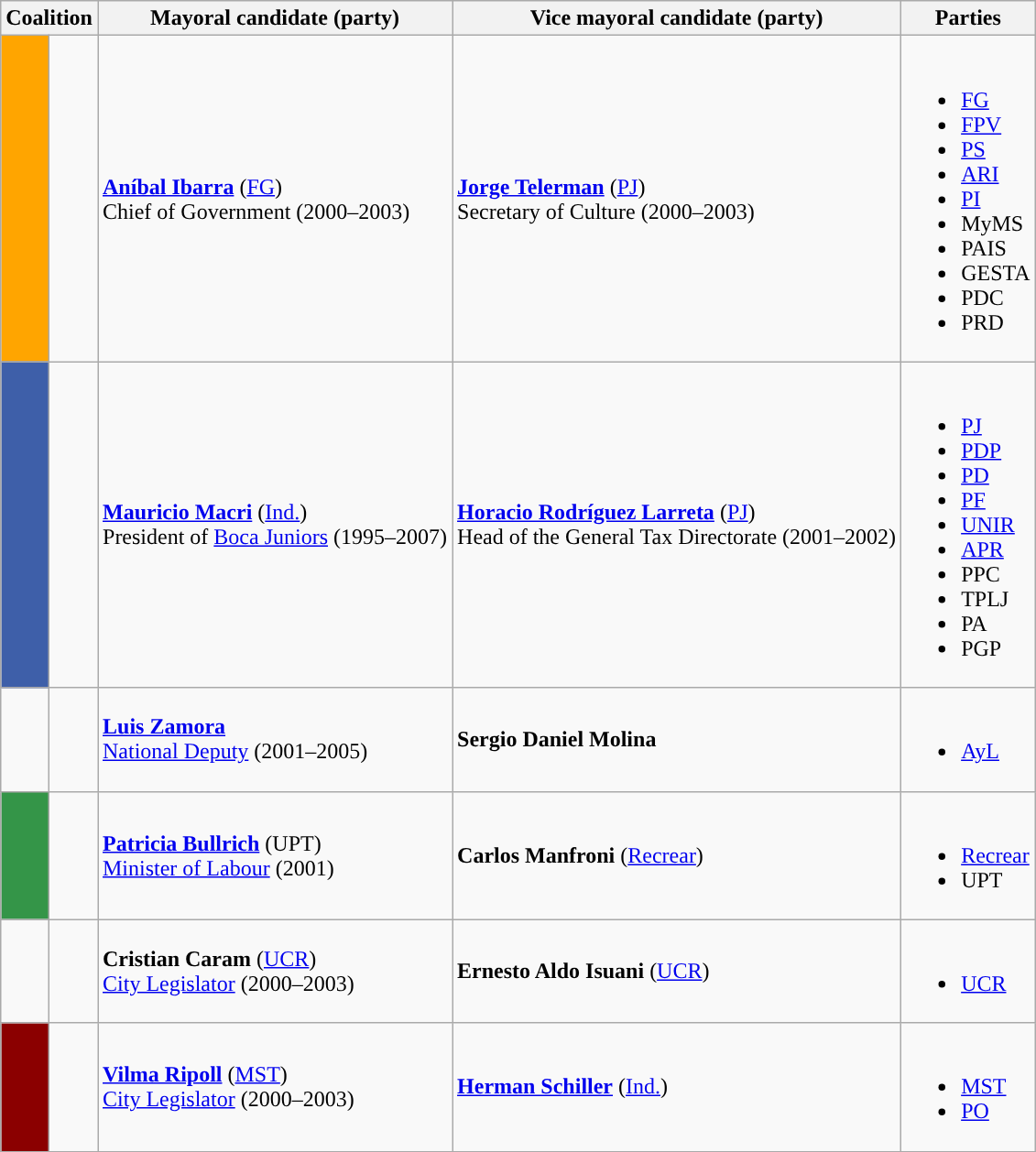<table class="vertical-align-top wikitable">
<tr>
<th scope=colgroup colspan=2>Coalition</th>
<th scope=colgroup>Mayoral candidate (party)<br></th>
<th scope=colgroup>Vice mayoral candidate (party)<br></th>
<th scope=col>Parties</th>
</tr>
<tr>
<td style="background:orange"></td>
<td style="text-align:center; line-height:1.3"></td>
<td><strong><a href='#'>Aníbal Ibarra</a></strong> (<a href='#'>FG</a>)<br>Chief of Government (2000–2003)</td>
<td><strong><a href='#'>Jorge Telerman</a></strong> (<a href='#'>PJ</a>)<br>Secretary of Culture (2000–2003)</td>
<td><br><ul><li><a href='#'>FG</a></li><li><a href='#'>FPV</a></li><li><a href='#'>PS</a></li><li><a href='#'>ARI</a></li><li><a href='#'>PI</a></li><li>MyMS</li><li>PAIS</li><li>GESTA</li><li>PDC</li><li>PRD</li></ul></td>
</tr>
<tr>
<td style="background:#3E5FA9"></td>
<td style="text-align:center; line-height:1.3"></td>
<td><strong><a href='#'>Mauricio Macri</a></strong> (<a href='#'>Ind.</a>)<br>President of <a href='#'>Boca Juniors</a> (1995–2007)</td>
<td><strong><a href='#'>Horacio Rodríguez Larreta</a></strong> (<a href='#'>PJ</a>)<br>Head of the General Tax Directorate (2001–2002)</td>
<td><br><ul><li><a href='#'>PJ</a></li><li><a href='#'>PDP</a></li><li><a href='#'>PD</a></li><li><a href='#'>PF</a></li><li><a href='#'>UNIR</a></li><li><a href='#'>APR</a></li><li>PPC</li><li>TPLJ</li><li>PA</li><li>PGP</li></ul></td>
</tr>
<tr>
<td style=background:></td>
<td style="text-align:center; line-height:1.3"></td>
<td><strong><a href='#'>Luis Zamora</a></strong><br><a href='#'>National Deputy</a> (2001–2005)</td>
<td><strong>Sergio Daniel Molina</strong></td>
<td><br><ul><li><a href='#'>AyL</a></li></ul></td>
</tr>
<tr>
<td style=background:#349548></td>
<td style="text-align:center; line-height:1.3"></td>
<td><strong><a href='#'>Patricia Bullrich</a></strong> (UPT)<br><a href='#'>Minister of Labour</a> (2001)</td>
<td><strong>Carlos Manfroni</strong> (<a href='#'>Recrear</a>)</td>
<td><br><ul><li><a href='#'>Recrear</a></li><li>UPT</li></ul></td>
</tr>
<tr>
<td style="background:"></td>
<td style="text-align:center; line-height:1.3"></td>
<td><strong>Cristian Caram</strong> (<a href='#'>UCR</a>)<br><a href='#'>City Legislator</a> (2000–2003)</td>
<td><strong>Ernesto Aldo Isuani</strong> (<a href='#'>UCR</a>)</td>
<td><br><ul><li><a href='#'>UCR</a></li></ul></td>
</tr>
<tr>
<td style=background:darkred></td>
<td style="text-align:center; line-height:1.3"></td>
<td><strong><a href='#'>Vilma Ripoll</a></strong> (<a href='#'>MST</a>)<br><a href='#'>City Legislator</a> (2000–2003)</td>
<td><strong><a href='#'>Herman Schiller</a></strong> (<a href='#'>Ind.</a>)</td>
<td><br><ul><li><a href='#'>MST</a></li><li><a href='#'>PO</a></li></ul></td>
</tr>
</table>
